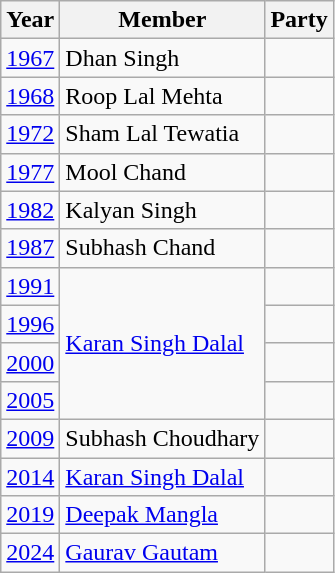<table class="wikitable">
<tr>
<th>Year</th>
<th>Member</th>
<th colspan=2>Party</th>
</tr>
<tr>
<td><a href='#'>1967</a></td>
<td>Dhan Singh</td>
<td></td>
</tr>
<tr>
<td><a href='#'>1968</a></td>
<td>Roop Lal Mehta</td>
<td></td>
</tr>
<tr>
<td><a href='#'>1972</a></td>
<td>Sham Lal Tewatia</td>
<td></td>
</tr>
<tr>
<td><a href='#'>1977</a></td>
<td>Mool Chand</td>
<td></td>
</tr>
<tr>
<td><a href='#'>1982</a></td>
<td>Kalyan Singh</td>
<td></td>
</tr>
<tr>
<td><a href='#'>1987</a></td>
<td>Subhash Chand</td>
<td></td>
</tr>
<tr>
<td><a href='#'>1991</a></td>
<td rowspan=4><a href='#'>Karan Singh Dalal</a></td>
<td></td>
</tr>
<tr>
<td><a href='#'>1996</a></td>
</tr>
<tr>
<td><a href='#'>2000</a></td>
<td></td>
</tr>
<tr>
<td><a href='#'>2005</a></td>
<td></td>
</tr>
<tr>
<td><a href='#'>2009</a></td>
<td>Subhash Choudhary</td>
<td></td>
</tr>
<tr>
<td><a href='#'>2014</a></td>
<td><a href='#'>Karan Singh Dalal</a></td>
<td></td>
</tr>
<tr>
<td><a href='#'>2019</a></td>
<td><a href='#'>Deepak Mangla</a></td>
<td></td>
</tr>
<tr>
<td><a href='#'>2024</a></td>
<td><a href='#'>Gaurav Gautam</a></td>
</tr>
</table>
